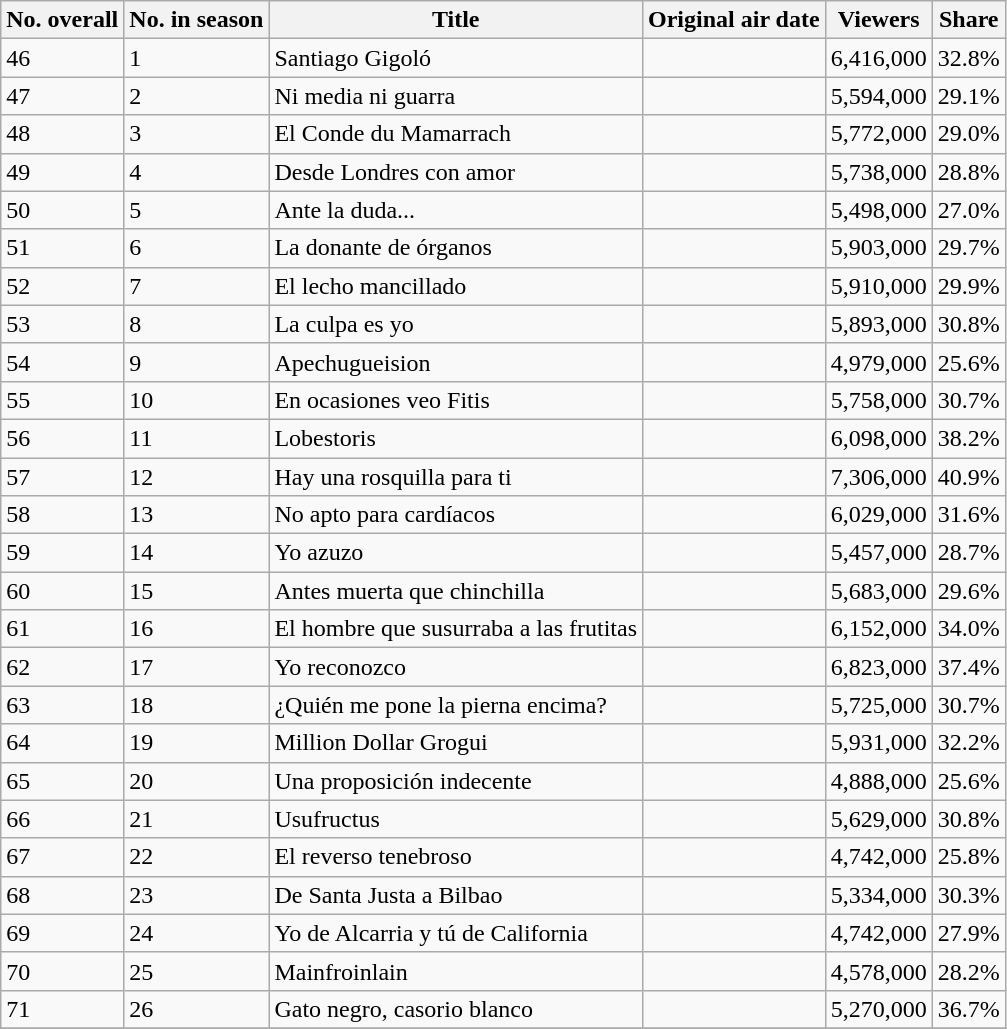<table class="wikitable">
<tr>
<th>No. overall</th>
<th>No. in season</th>
<th>Title</th>
<th>Original air date</th>
<th>Viewers</th>
<th>Share</th>
</tr>
<tr ---->
<td>46</td>
<td>1</td>
<td>Santiago Gigoló</td>
<td></td>
<td>6,416,000</td>
<td>32.8%</td>
</tr>
<tr ---->
<td>47</td>
<td>2</td>
<td>Ni media ni guarra</td>
<td></td>
<td>5,594,000</td>
<td>29.1%</td>
</tr>
<tr ---->
<td>48</td>
<td>3</td>
<td>El Conde du Mamarrach</td>
<td></td>
<td>5,772,000</td>
<td>29.0%</td>
</tr>
<tr ---->
<td>49</td>
<td>4</td>
<td>Desde Londres con amor</td>
<td></td>
<td>5,738,000</td>
<td>28.8%</td>
</tr>
<tr ---->
<td>50</td>
<td>5</td>
<td>Ante la duda...</td>
<td></td>
<td>5,498,000</td>
<td>27.0%</td>
</tr>
<tr ---->
<td>51</td>
<td>6</td>
<td>La donante de órganos</td>
<td></td>
<td>5,903,000</td>
<td>29.7%</td>
</tr>
<tr ---->
<td>52</td>
<td>7</td>
<td>El lecho mancillado</td>
<td></td>
<td>5,910,000</td>
<td>29.9%</td>
</tr>
<tr ---->
<td>53</td>
<td>8</td>
<td>La culpa es yo</td>
<td></td>
<td>5,893,000</td>
<td>30.8%</td>
</tr>
<tr ---->
<td>54</td>
<td>9</td>
<td>Apechugueision</td>
<td></td>
<td>4,979,000</td>
<td>25.6%</td>
</tr>
<tr ---->
<td>55</td>
<td>10</td>
<td>En ocasiones veo Fitis</td>
<td></td>
<td>5,758,000</td>
<td>30.7%</td>
</tr>
<tr ---->
<td>56</td>
<td>11</td>
<td>Lobestoris</td>
<td></td>
<td>6,098,000</td>
<td>38.2%</td>
</tr>
<tr ---->
<td>57</td>
<td>12</td>
<td>Hay una rosquilla para ti</td>
<td></td>
<td>7,306,000</td>
<td>40.9%</td>
</tr>
<tr ---->
<td>58</td>
<td>13</td>
<td>No apto para cardíacos</td>
<td></td>
<td>6,029,000</td>
<td>31.6%</td>
</tr>
<tr ---->
<td>59</td>
<td>14</td>
<td>Yo azuzo</td>
<td></td>
<td>5,457,000</td>
<td>28.7%</td>
</tr>
<tr ---->
<td>60</td>
<td>15</td>
<td>Antes muerta que chinchilla</td>
<td></td>
<td>5,683,000</td>
<td>29.6%</td>
</tr>
<tr ---->
<td>61</td>
<td>16</td>
<td>El hombre que susurraba a las frutitas</td>
<td></td>
<td>6,152,000</td>
<td>34.0%</td>
</tr>
<tr ---->
<td>62</td>
<td>17</td>
<td>Yo reconozco</td>
<td></td>
<td>6,823,000</td>
<td>37.4%</td>
</tr>
<tr ---->
<td>63</td>
<td>18</td>
<td>¿Quién me pone la pierna encima?</td>
<td></td>
<td>5,725,000</td>
<td>30.7%</td>
</tr>
<tr ---->
<td>64</td>
<td>19</td>
<td>Million Dollar Grogui</td>
<td></td>
<td>5,931,000</td>
<td>32.2%</td>
</tr>
<tr ---->
<td>65</td>
<td>20</td>
<td>Una proposición indecente</td>
<td></td>
<td>4,888,000</td>
<td>25.6%</td>
</tr>
<tr ---->
<td>66</td>
<td>21</td>
<td>Usufructus</td>
<td></td>
<td>5,629,000</td>
<td>30.8%</td>
</tr>
<tr ---->
<td>67</td>
<td>22</td>
<td>El reverso tenebroso</td>
<td></td>
<td>4,742,000</td>
<td>25.8%</td>
</tr>
<tr ---->
<td>68</td>
<td>23</td>
<td>De Santa Justa a Bilbao</td>
<td></td>
<td>5,334,000</td>
<td>30.3%</td>
</tr>
<tr ---->
<td>69</td>
<td>24</td>
<td>Yo de Alcarria y tú de California</td>
<td></td>
<td>4,742,000</td>
<td>27.9%</td>
</tr>
<tr ---->
<td>70</td>
<td>25</td>
<td>Mainfroinlain</td>
<td></td>
<td>4,578,000</td>
<td>28.2%</td>
</tr>
<tr ---->
<td>71</td>
<td>26</td>
<td>Gato negro, casorio blanco</td>
<td></td>
<td>5,270,000</td>
<td>36.7%</td>
</tr>
<tr>
</tr>
</table>
